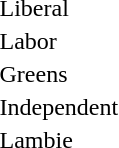<table style="margin-top:1em">
<tr>
<td width=20 > </td>
<td>Liberal</td>
</tr>
<tr>
<td> </td>
<td>Labor</td>
</tr>
<tr>
<td> </td>
<td>Greens</td>
</tr>
<tr>
<td> </td>
<td>Independent</td>
</tr>
<tr>
<td> </td>
<td>Lambie</td>
</tr>
</table>
